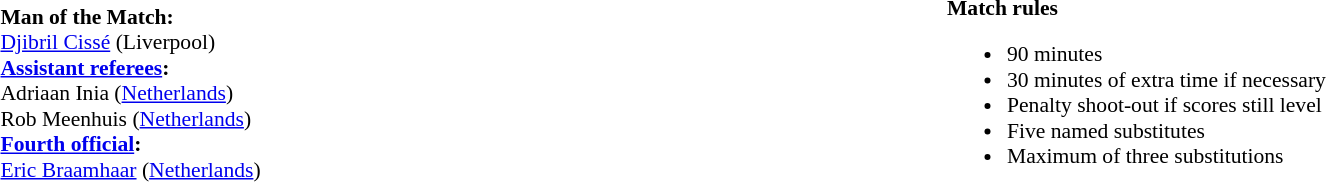<table width=100% style="font-size: 90%">
<tr>
<td><br><strong>Man of the Match:</strong>
<br><a href='#'>Djibril Cissé</a> (Liverpool)<br><strong><a href='#'>Assistant referees</a>:</strong>
<br>Adriaan Inia (<a href='#'>Netherlands</a>)
<br>Rob Meenhuis (<a href='#'>Netherlands</a>)
<br><strong><a href='#'>Fourth official</a>:</strong>
<br><a href='#'>Eric Braamhaar</a> (<a href='#'>Netherlands</a>)</td>
<td width=50% valign=top><br><strong>Match rules</strong><ul><li>90 minutes</li><li>30 minutes of extra time if necessary</li><li>Penalty shoot-out if scores still level</li><li>Five named substitutes</li><li>Maximum of three substitutions</li></ul></td>
</tr>
</table>
